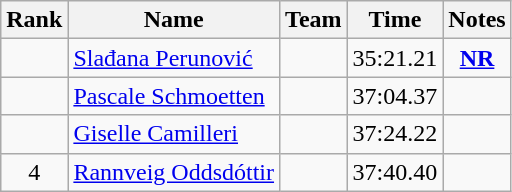<table class="wikitable sortable" style="text-align:center">
<tr>
<th>Rank</th>
<th>Name</th>
<th>Team</th>
<th>Time</th>
<th>Notes</th>
</tr>
<tr>
<td></td>
<td align="left"><a href='#'>Slađana Perunović</a></td>
<td align=left></td>
<td>35:21.21</td>
<td><strong><a href='#'>NR</a></strong></td>
</tr>
<tr>
<td></td>
<td align="left"><a href='#'>Pascale Schmoetten</a></td>
<td align=left></td>
<td>37:04.37</td>
<td></td>
</tr>
<tr>
<td></td>
<td align="left"><a href='#'>Giselle Camilleri</a></td>
<td align=left></td>
<td>37:24.22</td>
<td></td>
</tr>
<tr>
<td>4</td>
<td align="left"><a href='#'>Rannveig Oddsdóttir</a></td>
<td align=left></td>
<td>37:40.40</td>
<td></td>
</tr>
</table>
